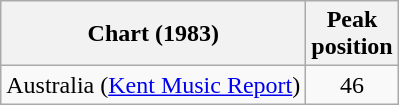<table class="wikitable">
<tr>
<th>Chart (1983)</th>
<th>Peak<br>position</th>
</tr>
<tr>
<td>Australia (<a href='#'>Kent Music Report</a>)</td>
<td style="text-align:center;">46</td>
</tr>
</table>
